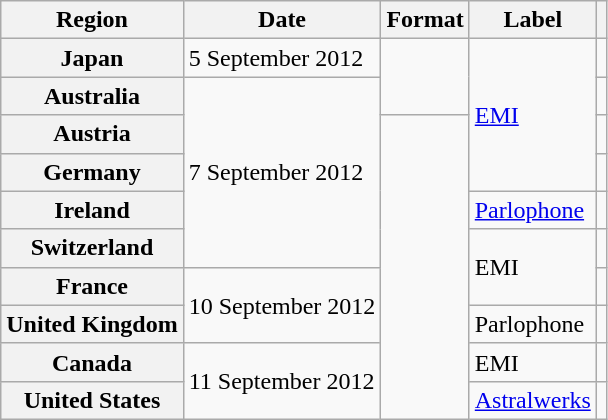<table class="wikitable plainrowheaders">
<tr>
<th scope="col">Region</th>
<th scope="col">Date</th>
<th scope="col">Format</th>
<th scope="col">Label</th>
<th scope="col"></th>
</tr>
<tr>
<th scope="row">Japan</th>
<td>5 September 2012</td>
<td rowspan="2"></td>
<td rowspan="4"><a href='#'>EMI</a></td>
<td align="center"></td>
</tr>
<tr>
<th scope="row">Australia</th>
<td rowspan="5">7 September 2012</td>
<td align="center"></td>
</tr>
<tr>
<th scope="row">Austria</th>
<td rowspan="8"></td>
<td align="center"></td>
</tr>
<tr>
<th scope="row">Germany</th>
<td align="center"></td>
</tr>
<tr>
<th scope="row">Ireland</th>
<td><a href='#'>Parlophone</a></td>
<td align="center"></td>
</tr>
<tr>
<th scope="row">Switzerland</th>
<td rowspan="2">EMI</td>
<td align="center"></td>
</tr>
<tr>
<th scope="row">France</th>
<td rowspan="2">10 September 2012</td>
<td align="center"></td>
</tr>
<tr>
<th scope="row">United Kingdom</th>
<td>Parlophone</td>
<td align="center"></td>
</tr>
<tr>
<th scope="row">Canada</th>
<td rowspan="2">11 September 2012</td>
<td>EMI</td>
<td align="center"></td>
</tr>
<tr>
<th scope="row">United States</th>
<td><a href='#'>Astralwerks</a></td>
<td align="center"></td>
</tr>
</table>
